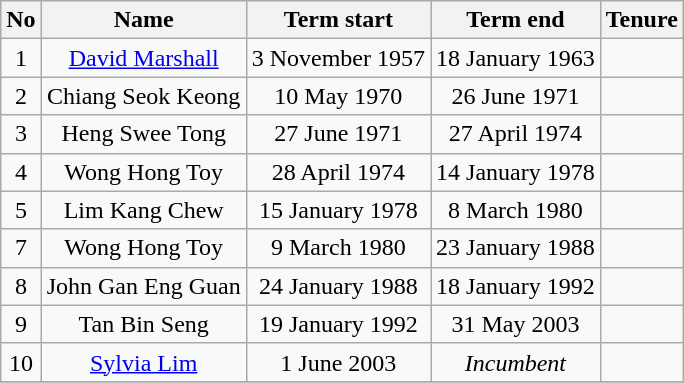<table class="wikitable" style="text-align:center;">
<tr>
<th>No</th>
<th>Name</th>
<th>Term start</th>
<th>Term end</th>
<th>Tenure</th>
</tr>
<tr>
<td>1</td>
<td><a href='#'>David Marshall</a></td>
<td>3 November 1957</td>
<td>18 January 1963</td>
<td></td>
</tr>
<tr>
<td>2</td>
<td>Chiang Seok Keong</td>
<td>10 May 1970</td>
<td>26 June 1971</td>
<td></td>
</tr>
<tr>
<td>3</td>
<td>Heng Swee Tong</td>
<td>27 June 1971</td>
<td>27 April 1974</td>
<td></td>
</tr>
<tr>
<td>4</td>
<td>Wong Hong Toy</td>
<td>28 April 1974</td>
<td>14 January 1978</td>
<td></td>
</tr>
<tr>
<td>5</td>
<td>Lim Kang Chew</td>
<td>15 January 1978</td>
<td>8 March 1980</td>
<td></td>
</tr>
<tr>
<td>7</td>
<td>Wong Hong Toy</td>
<td>9 March 1980</td>
<td>23 January 1988</td>
<td></td>
</tr>
<tr>
<td>8</td>
<td>John Gan Eng Guan</td>
<td>24 January 1988</td>
<td>18 January 1992</td>
<td></td>
</tr>
<tr>
<td>9</td>
<td>Tan Bin Seng</td>
<td>19 January 1992</td>
<td>31 May 2003</td>
<td></td>
</tr>
<tr>
<td>10</td>
<td><a href='#'>Sylvia Lim</a></td>
<td>1 June 2003</td>
<td><em>Incumbent</em></td>
<td></td>
</tr>
<tr>
</tr>
</table>
